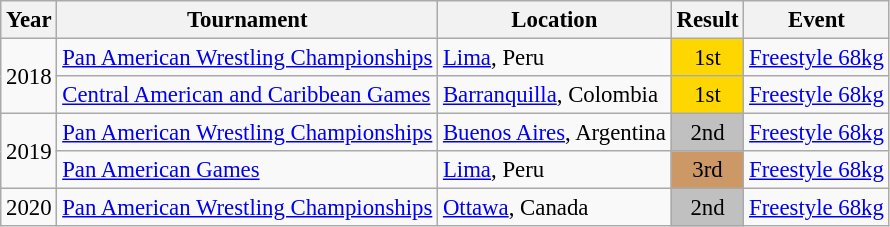<table class="wikitable" style="font-size:95%;">
<tr>
<th>Year</th>
<th>Tournament</th>
<th>Location</th>
<th>Result</th>
<th>Event</th>
</tr>
<tr>
<td rowspan=2>2018</td>
<td><a href='#'>Pan American Wrestling Championships</a></td>
<td><a href='#'>Lima</a>, Peru</td>
<td align="center" bgcolor="gold">1st</td>
<td><a href='#'>Freestyle 68kg</a></td>
</tr>
<tr>
<td><a href='#'>Central American and Caribbean Games</a></td>
<td><a href='#'>Barranquilla</a>, Colombia</td>
<td align="center" bgcolor="gold">1st</td>
<td><a href='#'>Freestyle 68kg</a></td>
</tr>
<tr>
<td rowspan=2>2019</td>
<td><a href='#'>Pan American Wrestling Championships</a></td>
<td><a href='#'>Buenos Aires</a>, Argentina</td>
<td align="center" bgcolor="silver">2nd</td>
<td><a href='#'>Freestyle 68kg</a></td>
</tr>
<tr>
<td><a href='#'>Pan American Games</a></td>
<td><a href='#'>Lima</a>, Peru</td>
<td align="center" bgcolor="cc9966">3rd</td>
<td><a href='#'>Freestyle 68kg</a></td>
</tr>
<tr>
<td>2020</td>
<td><a href='#'>Pan American Wrestling Championships</a></td>
<td><a href='#'>Ottawa</a>, Canada</td>
<td align="center" bgcolor="silver">2nd</td>
<td><a href='#'>Freestyle 68kg</a></td>
</tr>
</table>
